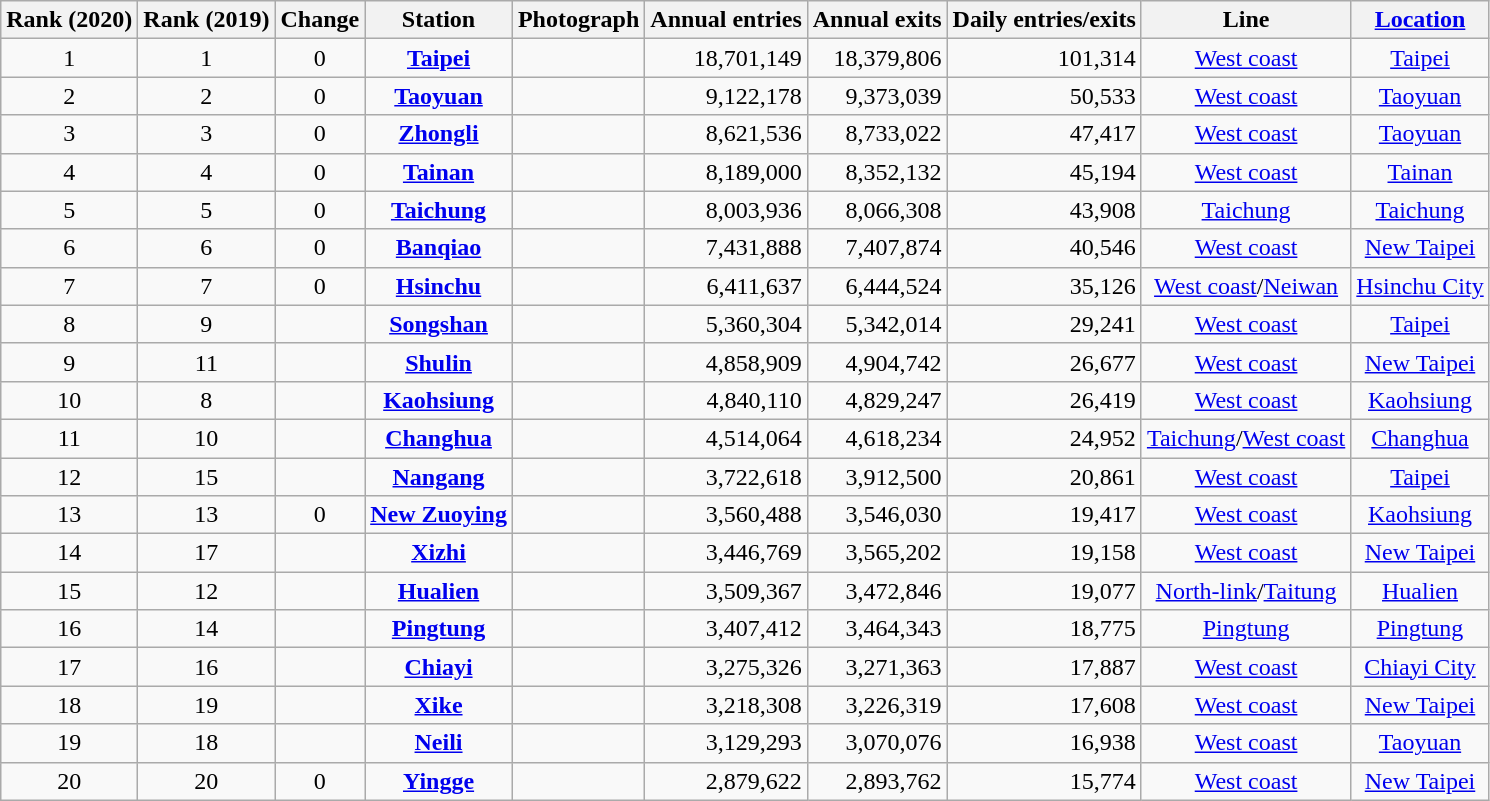<table class="wikitable sortable" style="text-align: center;">
<tr>
<th>Rank (2020)</th>
<th>Rank (2019)</th>
<th>Change</th>
<th>Station</th>
<th class="unsortable">Photograph</th>
<th>Annual entries</th>
<th>Annual exits</th>
<th>Daily entries/exits</th>
<th>Line</th>
<th><a href='#'>Location</a></th>
</tr>
<tr>
<td>1</td>
<td>1</td>
<td>0</td>
<td><strong><a href='#'>Taipei</a></strong></td>
<td></td>
<td align=right>18,701,149</td>
<td align=right>18,379,806</td>
<td align=right>101,314</td>
<td><a href='#'>West coast</a></td>
<td><a href='#'>Taipei</a></td>
</tr>
<tr>
<td>2</td>
<td>2</td>
<td>0</td>
<td><strong><a href='#'>Taoyuan</a></strong></td>
<td></td>
<td align=right>9,122,178</td>
<td align=right>9,373,039</td>
<td align=right>50,533</td>
<td><a href='#'>West coast</a></td>
<td><a href='#'>Taoyuan</a></td>
</tr>
<tr>
<td>3</td>
<td>3</td>
<td>0</td>
<td><strong><a href='#'>Zhongli</a></strong></td>
<td></td>
<td align=right>8,621,536</td>
<td align=right>8,733,022</td>
<td align=right>47,417</td>
<td><a href='#'>West coast</a></td>
<td><a href='#'>Taoyuan</a></td>
</tr>
<tr>
<td>4</td>
<td>4</td>
<td>0</td>
<td><strong><a href='#'>Tainan</a></strong></td>
<td></td>
<td align=right>8,189,000</td>
<td align=right>8,352,132</td>
<td align=right>45,194</td>
<td><a href='#'>West coast</a></td>
<td><a href='#'>Tainan</a></td>
</tr>
<tr>
<td>5</td>
<td>5</td>
<td>0</td>
<td><strong><a href='#'>Taichung</a></strong></td>
<td></td>
<td align=right>8,003,936</td>
<td align=right>8,066,308</td>
<td align=right>43,908</td>
<td><a href='#'>Taichung</a></td>
<td><a href='#'>Taichung</a></td>
</tr>
<tr>
<td>6</td>
<td>6</td>
<td>0</td>
<td><strong><a href='#'>Banqiao</a></strong></td>
<td></td>
<td align=right>7,431,888</td>
<td align=right>7,407,874</td>
<td align=right>40,546</td>
<td><a href='#'>West coast</a></td>
<td><a href='#'>New Taipei</a></td>
</tr>
<tr>
<td>7</td>
<td>7</td>
<td>0</td>
<td><strong><a href='#'>Hsinchu</a></strong></td>
<td></td>
<td align=right>6,411,637</td>
<td align=right>6,444,524</td>
<td align=right>35,126</td>
<td><a href='#'>West coast</a>/<a href='#'>Neiwan</a></td>
<td><a href='#'>Hsinchu City</a></td>
</tr>
<tr>
<td>8</td>
<td>9</td>
<td></td>
<td><strong><a href='#'>Songshan</a></strong></td>
<td></td>
<td align=right>5,360,304</td>
<td align=right>5,342,014</td>
<td align=right>29,241</td>
<td><a href='#'>West coast</a></td>
<td><a href='#'>Taipei</a></td>
</tr>
<tr>
<td>9</td>
<td>11</td>
<td></td>
<td><strong><a href='#'>Shulin</a></strong></td>
<td></td>
<td align=right>4,858,909</td>
<td align=right>4,904,742</td>
<td align=right>26,677</td>
<td><a href='#'>West coast</a></td>
<td><a href='#'>New Taipei</a></td>
</tr>
<tr>
<td>10</td>
<td>8</td>
<td></td>
<td><strong><a href='#'>Kaohsiung</a></strong></td>
<td></td>
<td align=right>4,840,110</td>
<td align=right>4,829,247</td>
<td align=right>26,419</td>
<td><a href='#'>West coast</a></td>
<td><a href='#'>Kaohsiung</a></td>
</tr>
<tr>
<td>11</td>
<td>10</td>
<td></td>
<td><strong><a href='#'>Changhua</a></strong></td>
<td></td>
<td align=right>4,514,064</td>
<td align=right>4,618,234</td>
<td align=right>24,952</td>
<td><a href='#'>Taichung</a>/<a href='#'>West coast</a></td>
<td><a href='#'>Changhua</a></td>
</tr>
<tr>
<td>12</td>
<td>15</td>
<td></td>
<td><strong><a href='#'>Nangang</a></strong></td>
<td></td>
<td align=right>3,722,618</td>
<td align=right>3,912,500</td>
<td align=right>20,861</td>
<td><a href='#'>West coast</a></td>
<td><a href='#'>Taipei</a></td>
</tr>
<tr>
<td>13</td>
<td>13</td>
<td>0</td>
<td><strong><a href='#'>New Zuoying</a></strong></td>
<td></td>
<td align=right>3,560,488</td>
<td align=right>3,546,030</td>
<td align=right>19,417</td>
<td><a href='#'>West coast</a></td>
<td><a href='#'>Kaohsiung</a></td>
</tr>
<tr>
<td>14</td>
<td>17</td>
<td></td>
<td><strong><a href='#'>Xizhi</a></strong></td>
<td></td>
<td align=right>3,446,769</td>
<td align=right>3,565,202</td>
<td align=right>19,158</td>
<td><a href='#'>West coast</a></td>
<td><a href='#'>New Taipei</a></td>
</tr>
<tr>
<td>15</td>
<td>12</td>
<td></td>
<td><strong><a href='#'>Hualien</a></strong></td>
<td></td>
<td align=right>3,509,367</td>
<td align=right>3,472,846</td>
<td align=right>19,077</td>
<td><a href='#'>North-link</a>/<a href='#'>Taitung</a></td>
<td><a href='#'>Hualien</a></td>
</tr>
<tr>
<td>16</td>
<td>14</td>
<td></td>
<td><strong><a href='#'>Pingtung</a></strong></td>
<td></td>
<td align=right>3,407,412</td>
<td align=right>3,464,343</td>
<td align=right>18,775</td>
<td><a href='#'>Pingtung</a></td>
<td><a href='#'>Pingtung</a></td>
</tr>
<tr>
<td>17</td>
<td>16</td>
<td></td>
<td><strong><a href='#'>Chiayi</a></strong></td>
<td></td>
<td align=right>3,275,326</td>
<td align=right>3,271,363</td>
<td align=right>17,887</td>
<td><a href='#'>West coast</a></td>
<td><a href='#'>Chiayi City</a></td>
</tr>
<tr>
<td>18</td>
<td>19</td>
<td></td>
<td><strong><a href='#'>Xike</a></strong></td>
<td></td>
<td align=right>3,218,308</td>
<td align=right>3,226,319</td>
<td align=right>17,608</td>
<td><a href='#'>West coast</a></td>
<td><a href='#'>New Taipei</a></td>
</tr>
<tr>
<td>19</td>
<td>18</td>
<td></td>
<td><strong><a href='#'>Neili</a></strong></td>
<td></td>
<td align=right>3,129,293</td>
<td align=right>3,070,076</td>
<td align=right>16,938</td>
<td><a href='#'>West coast</a></td>
<td><a href='#'>Taoyuan</a></td>
</tr>
<tr>
<td>20</td>
<td>20</td>
<td>0</td>
<td><strong><a href='#'>Yingge</a></strong></td>
<td></td>
<td align=right>2,879,622</td>
<td align=right>2,893,762</td>
<td align=right>15,774</td>
<td><a href='#'>West coast</a></td>
<td><a href='#'>New Taipei</a></td>
</tr>
</table>
